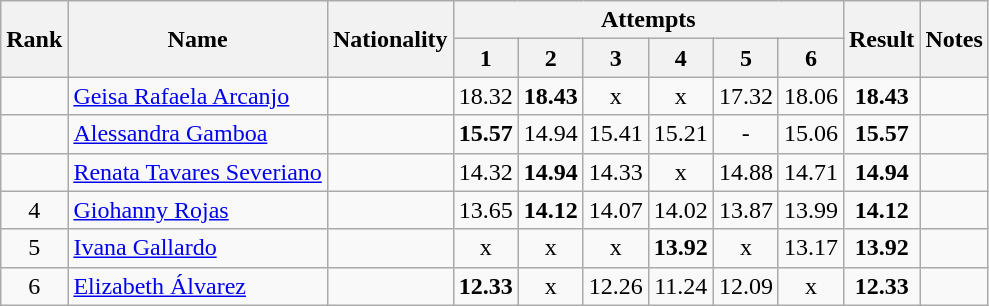<table class="wikitable sortable" style="text-align:center">
<tr>
<th rowspan=2>Rank</th>
<th rowspan=2>Name</th>
<th rowspan=2>Nationality</th>
<th colspan=6>Attempts</th>
<th rowspan=2>Result</th>
<th rowspan=2>Notes</th>
</tr>
<tr>
<th>1</th>
<th>2</th>
<th>3</th>
<th>4</th>
<th>5</th>
<th>6</th>
</tr>
<tr>
<td align=center></td>
<td align=left><a href='#'>Geisa Rafaela Arcanjo</a></td>
<td align=left></td>
<td>18.32</td>
<td><strong>18.43</strong></td>
<td>x</td>
<td>x</td>
<td>17.32</td>
<td>18.06</td>
<td><strong>18.43</strong></td>
<td></td>
</tr>
<tr>
<td align=center></td>
<td align=left><a href='#'>Alessandra Gamboa</a></td>
<td align=left></td>
<td><strong>15.57</strong></td>
<td>14.94</td>
<td>15.41</td>
<td>15.21</td>
<td>-</td>
<td>15.06</td>
<td><strong>15.57</strong></td>
<td></td>
</tr>
<tr>
<td align=center></td>
<td align=left><a href='#'>Renata Tavares Severiano</a></td>
<td align=left></td>
<td>14.32</td>
<td><strong>14.94</strong></td>
<td>14.33</td>
<td>x</td>
<td>14.88</td>
<td>14.71</td>
<td><strong>14.94</strong></td>
<td></td>
</tr>
<tr>
<td align=center>4</td>
<td align=left><a href='#'>Giohanny Rojas</a></td>
<td align=left></td>
<td>13.65</td>
<td><strong>14.12</strong></td>
<td>14.07</td>
<td>14.02</td>
<td>13.87</td>
<td>13.99</td>
<td><strong>14.12</strong></td>
<td></td>
</tr>
<tr>
<td align=center>5</td>
<td align=left><a href='#'>Ivana Gallardo</a></td>
<td align=left></td>
<td>x</td>
<td>x</td>
<td>x</td>
<td><strong>13.92</strong></td>
<td>x</td>
<td>13.17</td>
<td><strong>13.92</strong></td>
<td></td>
</tr>
<tr>
<td align=center>6</td>
<td align=left><a href='#'>Elizabeth Álvarez</a></td>
<td align=left></td>
<td><strong>12.33</strong></td>
<td>x</td>
<td>12.26</td>
<td>11.24</td>
<td>12.09</td>
<td>x</td>
<td><strong>12.33</strong></td>
<td></td>
</tr>
</table>
